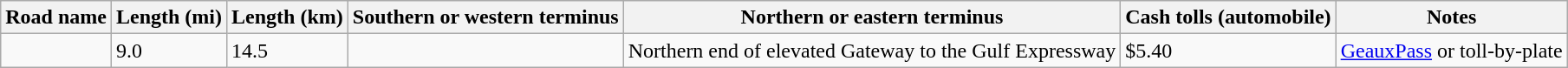<table class="wikitable">
<tr>
<th scope="col">Road name</th>
<th scope="col">Length (mi)</th>
<th scope="col">Length (km)</th>
<th scope="col">Southern or western terminus</th>
<th scope="col">Northern or eastern terminus</th>
<th scope="col">Cash tolls (automobile)</th>
<th scope="col">Notes</th>
</tr>
<tr>
<td></td>
<td>9.0</td>
<td>14.5</td>
<td></td>
<td>Northern end of elevated Gateway to the Gulf Expressway</td>
<td>$5.40</td>
<td><a href='#'>GeauxPass</a> or toll-by-plate</td>
</tr>
</table>
